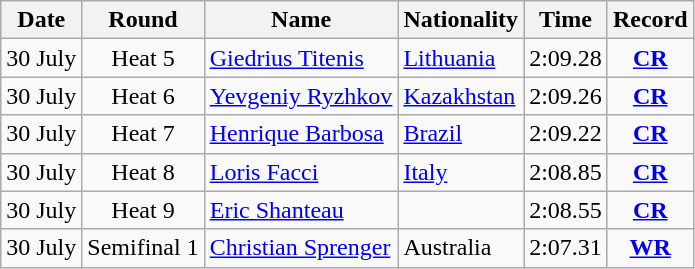<table class="wikitable" style="text-align:center">
<tr>
<th>Date</th>
<th>Round</th>
<th>Name</th>
<th>Nationality</th>
<th>Time</th>
<th>Record</th>
</tr>
<tr>
<td>30 July</td>
<td>Heat 5</td>
<td align="left"><a href='#'>Giedrius Titenis</a></td>
<td align="left"> <a href='#'>Lithuania</a></td>
<td>2:09.28</td>
<td><strong><a href='#'>CR</a></strong></td>
</tr>
<tr>
<td>30 July</td>
<td>Heat 6</td>
<td align="left"><a href='#'>Yevgeniy Ryzhkov</a></td>
<td align="left"> <a href='#'>Kazakhstan</a></td>
<td>2:09.26</td>
<td><strong><a href='#'>CR</a></strong></td>
</tr>
<tr>
<td>30 July</td>
<td>Heat 7</td>
<td align="left"><a href='#'>Henrique Barbosa</a></td>
<td align="left"> <a href='#'>Brazil</a></td>
<td>2:09.22</td>
<td><strong><a href='#'>CR</a></strong></td>
</tr>
<tr>
<td>30 July</td>
<td>Heat 8</td>
<td align="left"><a href='#'>Loris Facci</a></td>
<td align="left"> <a href='#'>Italy</a></td>
<td>2:08.85</td>
<td><strong><a href='#'>CR</a></strong></td>
</tr>
<tr>
<td>30 July</td>
<td>Heat 9</td>
<td align="left"><a href='#'>Eric Shanteau</a></td>
<td align="left"></td>
<td>2:08.55</td>
<td><strong><a href='#'>CR</a></strong></td>
</tr>
<tr>
<td>30 July</td>
<td>Semifinal 1</td>
<td align="left"><a href='#'>Christian Sprenger</a></td>
<td align="left"> Australia</td>
<td>2:07.31</td>
<td><strong><a href='#'>WR</a></strong></td>
</tr>
</table>
